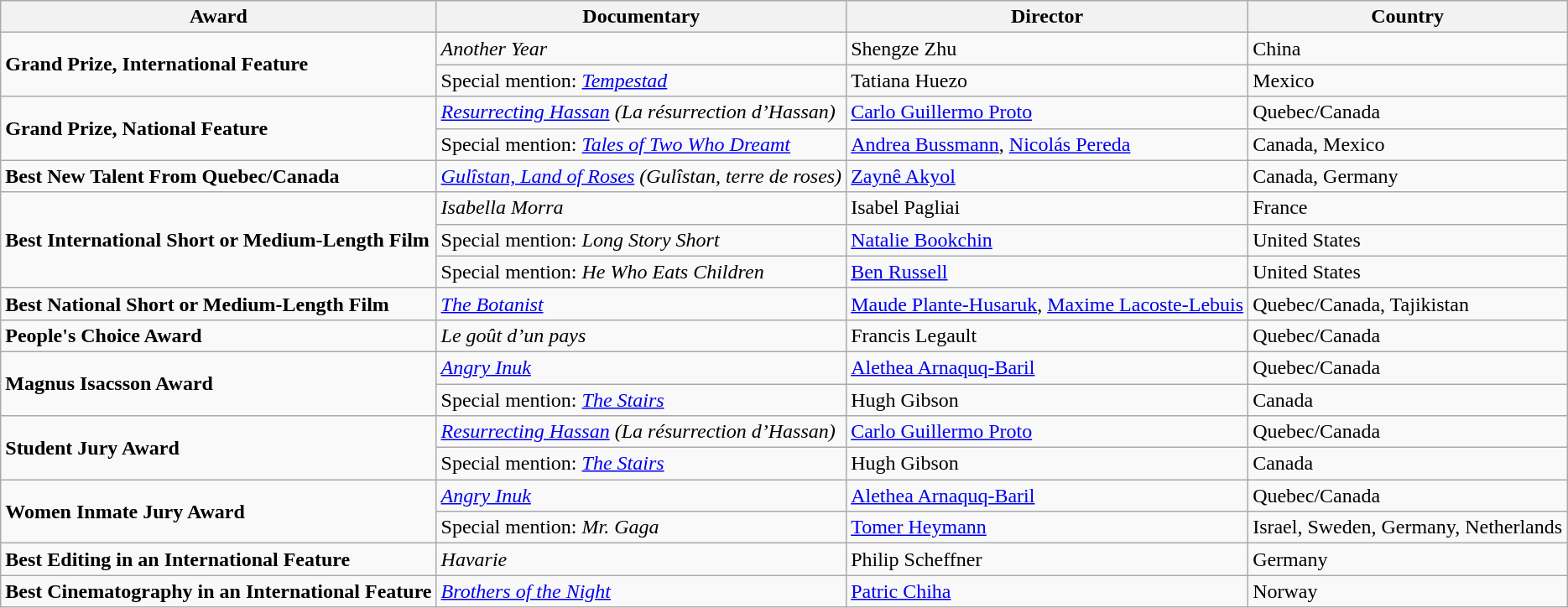<table class="wikitable">
<tr>
<th>Award </th>
<th>Documentary</th>
<th>Director</th>
<th>Country</th>
</tr>
<tr>
<td rowspan="2"><strong>Grand Prize, International Feature</strong></td>
<td><em>Another Year</em></td>
<td>Shengze Zhu</td>
<td>China</td>
</tr>
<tr>
<td>Special mention: <em><a href='#'>Tempestad</a></em></td>
<td>Tatiana Huezo</td>
<td>Mexico</td>
</tr>
<tr>
<td rowspan="2"><strong>Grand Prize, National Feature</strong></td>
<td><em><a href='#'>Resurrecting Hassan</a> (La résurrection d’Hassan)</em></td>
<td><a href='#'>Carlo Guillermo Proto</a></td>
<td>Quebec/Canada</td>
</tr>
<tr>
<td>Special mention: <em><a href='#'>Tales of Two Who Dreamt</a></em></td>
<td><a href='#'>Andrea Bussmann</a>, <a href='#'>Nicolás Pereda</a></td>
<td>Canada, Mexico</td>
</tr>
<tr>
<td><strong>Best New Talent From Quebec/Canada</strong></td>
<td><em><a href='#'>Gulîstan, Land of Roses</a> (Gulîstan, terre de roses)</em></td>
<td><a href='#'>Zaynê Akyol</a></td>
<td>Canada, Germany</td>
</tr>
<tr>
<td rowspan="3"><strong>Best International Short or Medium-Length Film</strong></td>
<td><em>Isabella Morra</em></td>
<td>Isabel Pagliai</td>
<td>France</td>
</tr>
<tr>
<td>Special mention: <em>Long Story Short</em></td>
<td><a href='#'>Natalie Bookchin</a></td>
<td>United States</td>
</tr>
<tr>
<td>Special mention: <em>He Who Eats Children</em></td>
<td><a href='#'>Ben Russell</a></td>
<td>United States</td>
</tr>
<tr>
<td><strong>Best National Short or Medium-Length Film</strong></td>
<td><em><a href='#'>The Botanist</a></em></td>
<td><a href='#'>Maude Plante-Husaruk</a>, <a href='#'>Maxime Lacoste-Lebuis</a></td>
<td>Quebec/Canada, Tajikistan</td>
</tr>
<tr>
<td><strong>People's Choice Award</strong></td>
<td><em>Le goût d’un pays</em></td>
<td>Francis Legault</td>
<td>Quebec/Canada</td>
</tr>
<tr>
<td rowspan="2"><strong>Magnus Isacsson Award</strong></td>
<td><em><a href='#'>Angry Inuk</a></em></td>
<td><a href='#'>Alethea Arnaquq-Baril</a></td>
<td>Quebec/Canada</td>
</tr>
<tr>
<td>Special mention: <em><a href='#'>The Stairs</a></em></td>
<td>Hugh Gibson</td>
<td>Canada</td>
</tr>
<tr>
<td rowspan="2"><strong>Student Jury Award</strong></td>
<td><em><a href='#'>Resurrecting Hassan</a> (La résurrection d’Hassan)</em></td>
<td><a href='#'>Carlo Guillermo Proto</a></td>
<td>Quebec/Canada</td>
</tr>
<tr>
<td>Special mention: <em><a href='#'>The Stairs</a></em></td>
<td>Hugh Gibson</td>
<td>Canada</td>
</tr>
<tr>
<td rowspan="2"><strong>Women Inmate Jury Award</strong></td>
<td><em><a href='#'>Angry Inuk</a></em></td>
<td><a href='#'>Alethea Arnaquq-Baril</a></td>
<td>Quebec/Canada</td>
</tr>
<tr>
<td>Special mention: <em>Mr. Gaga</em></td>
<td><a href='#'>Tomer Heymann</a></td>
<td>Israel, Sweden, Germany, Netherlands</td>
</tr>
<tr>
<td><strong>Best Editing in an International Feature</strong></td>
<td><em>Havarie</em></td>
<td>Philip Scheffner</td>
<td>Germany</td>
</tr>
<tr>
<td><strong>Best Cinematography in an International Feature</strong></td>
<td><em><a href='#'>Brothers of the Night</a></em></td>
<td><a href='#'>Patric Chiha</a></td>
<td>Norway</td>
</tr>
</table>
